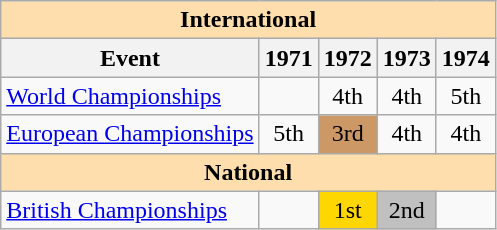<table class="wikitable" style="text-align:center">
<tr>
<th style="background-color: #ffdead; " colspan=6 align=center>International</th>
</tr>
<tr>
<th>Event</th>
<th>1971</th>
<th>1972</th>
<th>1973</th>
<th>1974</th>
</tr>
<tr>
<td align=left><a href='#'>World Championships</a></td>
<td></td>
<td>4th</td>
<td>4th</td>
<td>5th</td>
</tr>
<tr>
<td align=left><a href='#'>European Championships</a></td>
<td>5th</td>
<td bgcolor=cc9966>3rd</td>
<td>4th</td>
<td>4th</td>
</tr>
<tr>
<th style="background-color: #ffdead; " colspan=6 align=center>National</th>
</tr>
<tr>
<td align=left><a href='#'>British Championships</a></td>
<td></td>
<td bgcolor=gold>1st</td>
<td bgcolor=silver>2nd</td>
<td></td>
</tr>
</table>
